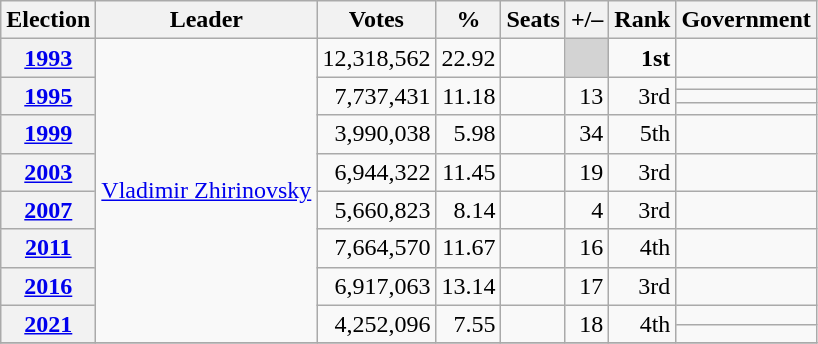<table class=wikitable style=text-align:right>
<tr>
<th>Election</th>
<th>Leader</th>
<th>Votes</th>
<th>%</th>
<th>Seats</th>
<th>+/–</th>
<th>Rank</th>
<th>Government</th>
</tr>
<tr>
<th><a href='#'>1993</a></th>
<td align=left rowspan="11"><a href='#'>Vladimir Zhirinovsky</a></td>
<td>12,318,562</td>
<td>22.92</td>
<td></td>
<td bgcolor=lightgrey></td>
<td><strong>1st</strong></td>
<td></td>
</tr>
<tr>
<th rowspan=3><a href='#'>1995</a></th>
<td rowspan=3>7,737,431</td>
<td rowspan=3>11.18</td>
<td rowspan=3></td>
<td rowspan=3> 13</td>
<td rowspan=3> 3rd</td>
<td></td>
</tr>
<tr>
<td></td>
</tr>
<tr>
<td></td>
</tr>
<tr>
<th><a href='#'>1999</a></th>
<td>3,990,038</td>
<td>5.98</td>
<td></td>
<td> 34</td>
<td> 5th</td>
<td></td>
</tr>
<tr>
<th><a href='#'>2003</a></th>
<td>6,944,322</td>
<td>11.45</td>
<td></td>
<td> 19</td>
<td> 3rd</td>
<td></td>
</tr>
<tr>
<th><a href='#'>2007</a></th>
<td>5,660,823</td>
<td>8.14</td>
<td></td>
<td> 4</td>
<td> 3rd</td>
<td></td>
</tr>
<tr>
<th><a href='#'>2011</a></th>
<td>7,664,570</td>
<td>11.67</td>
<td></td>
<td> 16</td>
<td> 4th</td>
<td></td>
</tr>
<tr>
<th><a href='#'>2016</a></th>
<td>6,917,063</td>
<td>13.14</td>
<td></td>
<td> 17</td>
<td> 3rd</td>
<td></td>
</tr>
<tr>
<th rowspan=2><a href='#'>2021</a></th>
<td rowspan=2>4,252,096</td>
<td rowspan=2>7.55</td>
<td rowspan=2></td>
<td rowspan=2> 18</td>
<td rowspan=2> 4th</td>
<td></td>
</tr>
<tr>
<td></td>
</tr>
<tr>
</tr>
</table>
